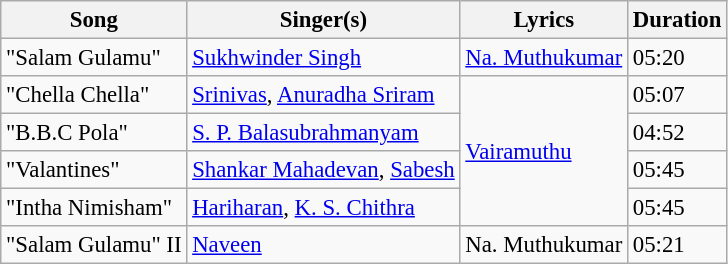<table class="wikitable" style="font-size:95%;">
<tr>
<th>Song</th>
<th>Singer(s)</th>
<th>Lyrics</th>
<th>Duration</th>
</tr>
<tr>
<td>"Salam Gulamu"</td>
<td><a href='#'>Sukhwinder Singh</a></td>
<td><a href='#'>Na. Muthukumar</a></td>
<td>05:20</td>
</tr>
<tr>
<td>"Chella Chella"</td>
<td><a href='#'>Srinivas</a>, <a href='#'>Anuradha Sriram</a></td>
<td rowspan=4><a href='#'>Vairamuthu</a></td>
<td>05:07</td>
</tr>
<tr>
<td>"B.B.C Pola"</td>
<td><a href='#'>S. P. Balasubrahmanyam</a></td>
<td>04:52</td>
</tr>
<tr>
<td>"Valantines"</td>
<td><a href='#'>Shankar Mahadevan</a>, <a href='#'>Sabesh</a></td>
<td>05:45</td>
</tr>
<tr>
<td>"Intha Nimisham"</td>
<td><a href='#'>Hariharan</a>, <a href='#'>K. S. Chithra</a></td>
<td>05:45</td>
</tr>
<tr>
<td>"Salam Gulamu" II</td>
<td><a href='#'>Naveen</a></td>
<td>Na. Muthukumar</td>
<td>05:21</td>
</tr>
</table>
